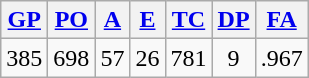<table class="wikitable">
<tr>
<th><a href='#'>GP</a></th>
<th><a href='#'>PO</a></th>
<th><a href='#'>A</a></th>
<th><a href='#'>E</a></th>
<th><a href='#'>TC</a></th>
<th><a href='#'>DP</a></th>
<th><a href='#'>FA</a></th>
</tr>
<tr align=center>
<td>385</td>
<td>698</td>
<td>57</td>
<td>26</td>
<td>781</td>
<td>9</td>
<td>.967</td>
</tr>
</table>
